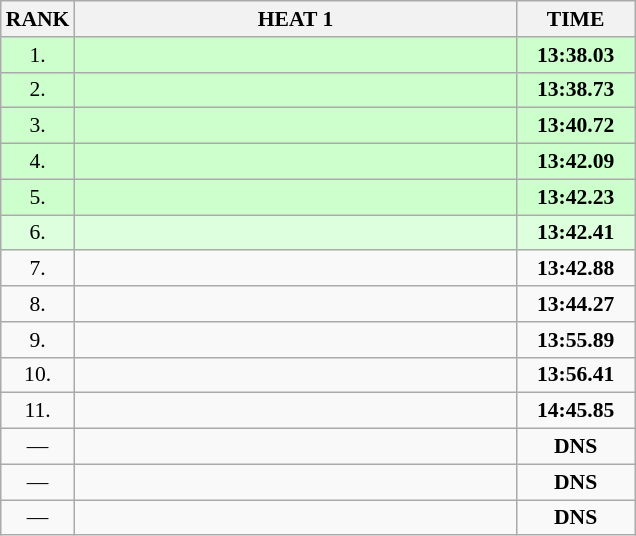<table class="wikitable" style="border-collapse: collapse; font-size: 90%;">
<tr>
<th>RANK</th>
<th style="width: 20em">HEAT 1</th>
<th style="width: 5em">TIME</th>
</tr>
<tr style="background:#ccffcc;">
<td align="center">1.</td>
<td></td>
<td align="center"><strong>13:38.03</strong></td>
</tr>
<tr style="background:#ccffcc;">
<td align="center">2.</td>
<td></td>
<td align="center"><strong>13:38.73</strong></td>
</tr>
<tr style="background:#ccffcc;">
<td align="center">3.</td>
<td></td>
<td align="center"><strong>13:40.72</strong></td>
</tr>
<tr style="background:#ccffcc;">
<td align="center">4.</td>
<td></td>
<td align="center"><strong>13:42.09</strong></td>
</tr>
<tr style="background:#ccffcc;">
<td align="center">5.</td>
<td></td>
<td align="center"><strong>13:42.23</strong></td>
</tr>
<tr style="background:#ddffdd;">
<td align="center">6.</td>
<td></td>
<td align="center"><strong>13:42.41</strong></td>
</tr>
<tr>
<td align="center">7.</td>
<td></td>
<td align="center"><strong>13:42.88</strong></td>
</tr>
<tr>
<td align="center">8.</td>
<td></td>
<td align="center"><strong>13:44.27</strong></td>
</tr>
<tr>
<td align="center">9.</td>
<td></td>
<td align="center"><strong>13:55.89</strong></td>
</tr>
<tr>
<td align="center">10.</td>
<td></td>
<td align="center"><strong>13:56.41</strong></td>
</tr>
<tr>
<td align="center">11.</td>
<td></td>
<td align="center"><strong>14:45.85</strong></td>
</tr>
<tr>
<td align="center">—</td>
<td></td>
<td align="center"><strong>DNS</strong></td>
</tr>
<tr>
<td align="center">—</td>
<td></td>
<td align="center"><strong>DNS</strong></td>
</tr>
<tr>
<td align="center">—</td>
<td></td>
<td align="center"><strong>DNS</strong></td>
</tr>
</table>
